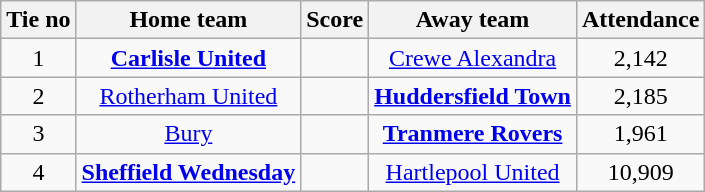<table class="wikitable" style="text-align: center">
<tr>
<th>Tie no</th>
<th>Home team</th>
<th>Score</th>
<th>Away team</th>
<th>Attendance</th>
</tr>
<tr>
<td>1</td>
<td><strong><a href='#'>Carlisle United</a></strong></td>
<td></td>
<td><a href='#'>Crewe Alexandra</a></td>
<td>2,142</td>
</tr>
<tr>
<td>2</td>
<td><a href='#'>Rotherham United</a></td>
<td></td>
<td><strong><a href='#'>Huddersfield Town</a></strong></td>
<td>2,185</td>
</tr>
<tr>
<td>3</td>
<td><a href='#'>Bury</a></td>
<td></td>
<td><strong><a href='#'>Tranmere Rovers</a></strong></td>
<td>1,961</td>
</tr>
<tr>
<td>4</td>
<td><strong><a href='#'>Sheffield Wednesday</a></strong></td>
<td></td>
<td><a href='#'>Hartlepool United</a></td>
<td>10,909</td>
</tr>
</table>
